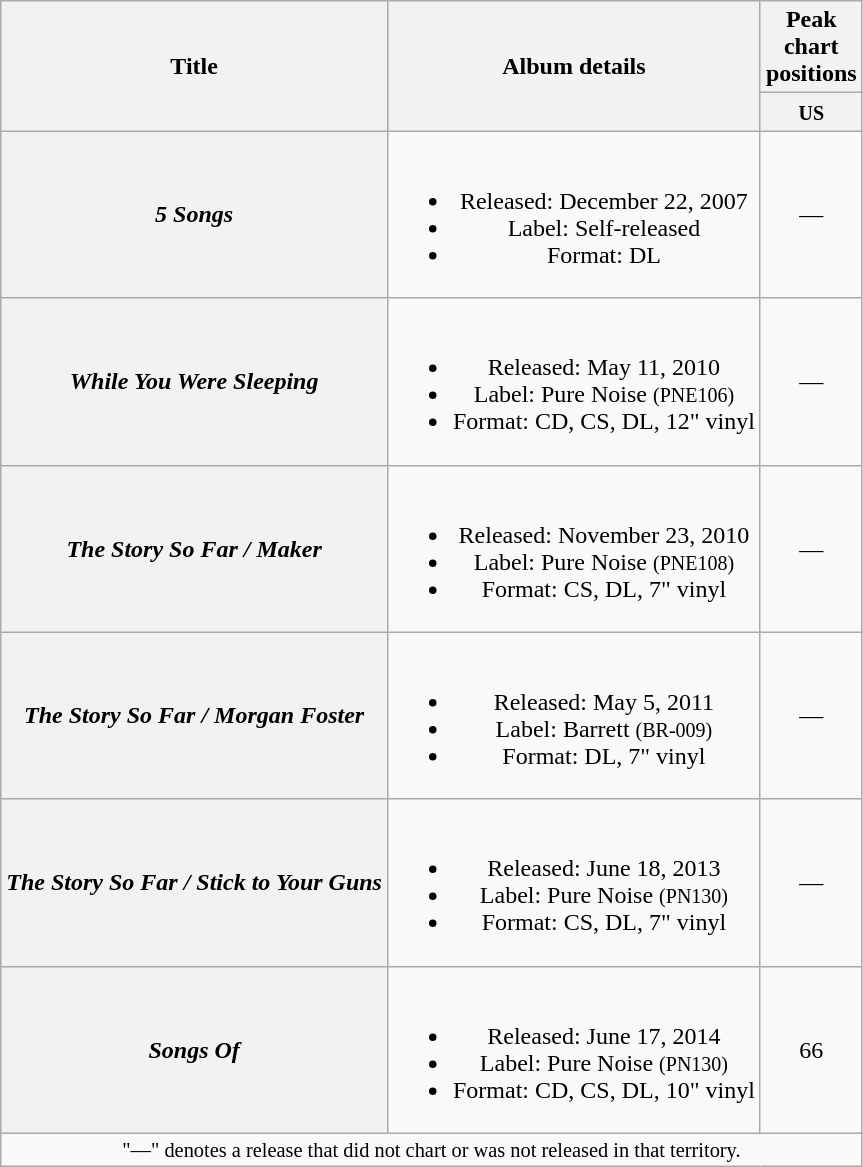<table class="wikitable plainrowheaders" style="text-align:center;">
<tr>
<th scope="col" rowspan="2">Title</th>
<th scope="col" rowspan="2">Album details</th>
<th scope="col" colspan="1">Peak chart positions</th>
</tr>
<tr>
<th style="width:30px;"><small>US</small><br></th>
</tr>
<tr>
<th scope="row"><em>5 Songs</em></th>
<td><br><ul><li>Released: December 22, 2007</li><li>Label: Self-released</li><li>Format: DL</li></ul></td>
<td>—</td>
</tr>
<tr>
<th scope="row"><em>While You Were Sleeping</em></th>
<td><br><ul><li>Released: May 11, 2010</li><li>Label: Pure Noise <small>(PNE106)</small></li><li>Format: CD, CS, DL, 12" vinyl</li></ul></td>
<td>—</td>
</tr>
<tr>
<th scope="row"><em>The Story So Far / Maker</em></th>
<td><br><ul><li>Released: November 23, 2010</li><li>Label: Pure Noise <small>(PNE108)</small></li><li>Format: CS, DL, 7" vinyl</li></ul></td>
<td>—</td>
</tr>
<tr>
<th scope="row"><em>The Story So Far / Morgan Foster</em></th>
<td><br><ul><li>Released: May 5, 2011</li><li>Label: Barrett <small>(BR-009)</small></li><li>Format: DL, 7" vinyl</li></ul></td>
<td>—</td>
</tr>
<tr>
<th scope="row"><em>The Story So Far / Stick to Your Guns</em></th>
<td><br><ul><li>Released: June 18, 2013</li><li>Label: Pure Noise <small>(PN130)</small></li><li>Format: CS, DL, 7" vinyl</li></ul></td>
<td>—</td>
</tr>
<tr>
<th scope="row"><em>Songs Of</em></th>
<td><br><ul><li>Released: June 17, 2014</li><li>Label: Pure Noise <small>(PN130)</small></li><li>Format: CD, CS, DL, 10" vinyl</li></ul></td>
<td>66</td>
</tr>
<tr>
<td colspan="8" style="font-size:85%">"—" denotes a release that did not chart or was not released in that territory.</td>
</tr>
</table>
